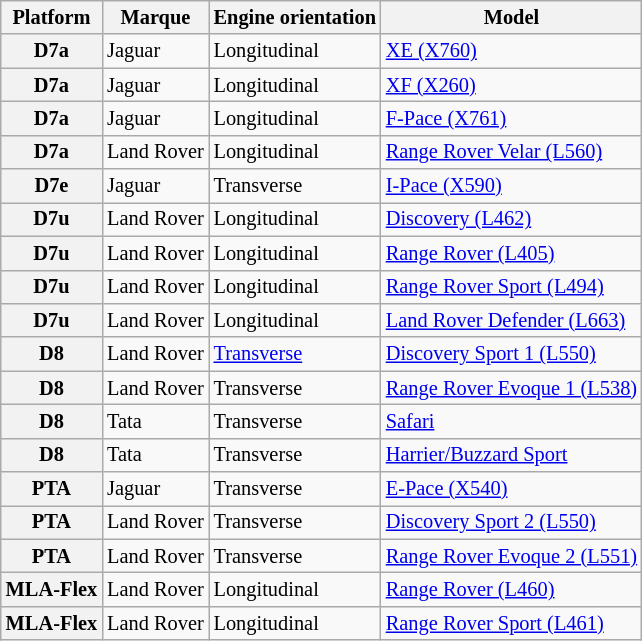<table class="wikitable sortable" style="font-size: 85%;">
<tr>
<th scope="col">Platform</th>
<th scope="col">Marque</th>
<th scope="col">Engine orientation</th>
<th scope="col">Model</th>
</tr>
<tr>
<th scope="row">D7a</th>
<td>Jaguar</td>
<td>Longitudinal</td>
<td><a href='#'>XE (X760)</a></td>
</tr>
<tr>
<th scope="row">D7a</th>
<td>Jaguar</td>
<td>Longitudinal</td>
<td><a href='#'>XF (X260)</a></td>
</tr>
<tr>
<th scope="row">D7a</th>
<td>Jaguar</td>
<td>Longitudinal</td>
<td><a href='#'>F-Pace (X761)</a></td>
</tr>
<tr>
<th scope="row">D7a</th>
<td>Land Rover</td>
<td>Longitudinal</td>
<td><a href='#'>Range Rover Velar (L560)</a></td>
</tr>
<tr>
<th scope="row">D7e</th>
<td>Jaguar</td>
<td>Transverse</td>
<td><a href='#'>I-Pace (X590)</a></td>
</tr>
<tr>
<th scope="row">D7u</th>
<td>Land Rover</td>
<td>Longitudinal</td>
<td><a href='#'>Discovery (L462)</a></td>
</tr>
<tr>
<th scope="row">D7u</th>
<td>Land Rover</td>
<td>Longitudinal</td>
<td><a href='#'>Range Rover (L405)</a></td>
</tr>
<tr>
<th scope="row">D7u</th>
<td>Land Rover</td>
<td>Longitudinal</td>
<td><a href='#'>Range Rover Sport (L494)</a></td>
</tr>
<tr>
<th scope="row">D7u</th>
<td>Land Rover</td>
<td>Longitudinal</td>
<td><a href='#'>Land Rover Defender (L663)</a></td>
</tr>
<tr>
<th scope="row">D8</th>
<td>Land Rover</td>
<td><a href='#'>Transverse</a></td>
<td><a href='#'>Discovery Sport 1 (L550)</a></td>
</tr>
<tr>
<th scope="row">D8</th>
<td>Land Rover</td>
<td>Transverse</td>
<td><a href='#'>Range Rover Evoque 1 (L538)</a></td>
</tr>
<tr>
<th scope="row">D8</th>
<td>Tata</td>
<td>Transverse</td>
<td><a href='#'>Safari</a></td>
</tr>
<tr>
<th scope="row">D8</th>
<td>Tata</td>
<td>Transverse</td>
<td><a href='#'>Harrier/Buzzard Sport</a></td>
</tr>
<tr>
<th scope="row">PTA</th>
<td>Jaguar</td>
<td>Transverse</td>
<td><a href='#'>E-Pace (X540)</a></td>
</tr>
<tr>
<th scope="row">PTA</th>
<td>Land Rover</td>
<td>Transverse</td>
<td><a href='#'>Discovery Sport 2 (L550)</a></td>
</tr>
<tr>
<th scope="row">PTA</th>
<td>Land Rover</td>
<td>Transverse</td>
<td><a href='#'>Range Rover Evoque 2 (L551)</a></td>
</tr>
<tr>
<th scope="row">MLA-Flex</th>
<td>Land Rover</td>
<td>Longitudinal</td>
<td><a href='#'>Range Rover (L460)</a></td>
</tr>
<tr>
<th scope="row">MLA-Flex</th>
<td>Land Rover</td>
<td>Longitudinal</td>
<td><a href='#'>Range Rover Sport (L461)</a></td>
</tr>
</table>
